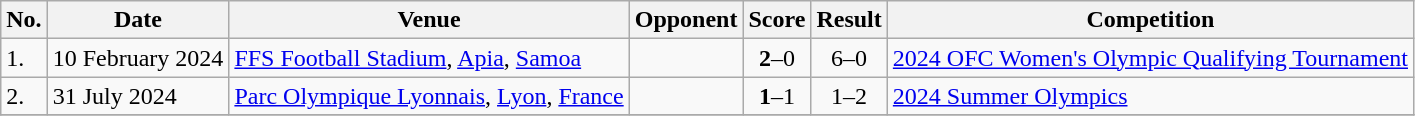<table class="wikitable">
<tr>
<th>No.</th>
<th>Date</th>
<th>Venue</th>
<th>Opponent</th>
<th>Score</th>
<th>Result</th>
<th>Competition</th>
</tr>
<tr>
<td>1.</td>
<td>10 February 2024</td>
<td><a href='#'>FFS Football Stadium</a>, <a href='#'>Apia</a>, <a href='#'>Samoa</a></td>
<td></td>
<td align=center><strong>2</strong>–0</td>
<td align=center>6–0</td>
<td><a href='#'>2024 OFC Women's Olympic Qualifying Tournament</a></td>
</tr>
<tr>
<td>2.</td>
<td>31 July 2024</td>
<td><a href='#'>Parc Olympique Lyonnais</a>, <a href='#'>Lyon</a>, <a href='#'>France</a></td>
<td></td>
<td align=center><strong>1</strong>–1</td>
<td align=center>1–2</td>
<td><a href='#'>2024 Summer Olympics</a></td>
</tr>
<tr>
</tr>
</table>
